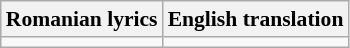<table class="wikitable" style="font-size:90%;">
<tr>
<th>Romanian lyrics</th>
<th>English translation</th>
</tr>
<tr>
<td></td>
<td></td>
</tr>
</table>
